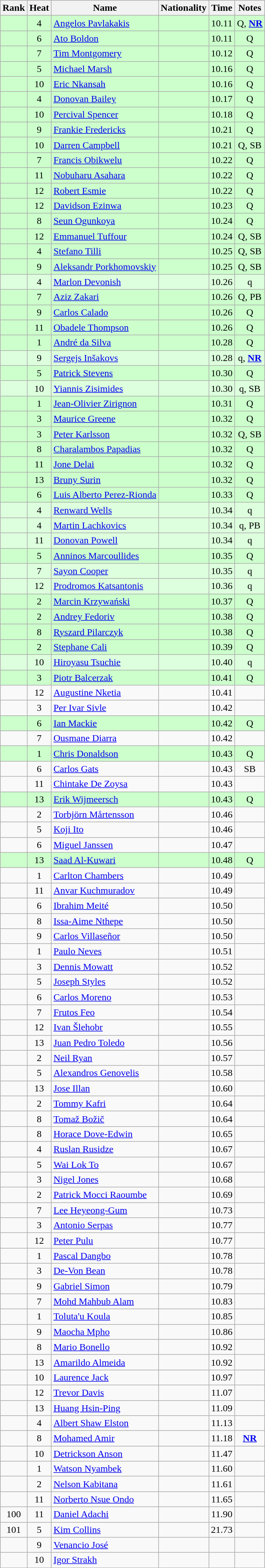<table class="wikitable sortable" style="text-align:center">
<tr>
<th>Rank</th>
<th>Heat</th>
<th>Name</th>
<th>Nationality</th>
<th>Time</th>
<th>Notes</th>
</tr>
<tr bgcolor=ccffcc>
<td></td>
<td>4</td>
<td align=left><a href='#'>Angelos Pavlakakis</a></td>
<td align=left></td>
<td>10.11</td>
<td>Q, <strong><a href='#'>NR</a></strong></td>
</tr>
<tr bgcolor=ccffcc>
<td></td>
<td>6</td>
<td align=left><a href='#'>Ato Boldon</a></td>
<td align=left></td>
<td>10.11</td>
<td>Q</td>
</tr>
<tr bgcolor=ccffcc>
<td></td>
<td>7</td>
<td align=left><a href='#'>Tim Montgomery</a></td>
<td align=left></td>
<td>10.12</td>
<td>Q</td>
</tr>
<tr bgcolor=ccffcc>
<td></td>
<td>5</td>
<td align=left><a href='#'>Michael Marsh</a></td>
<td align=left></td>
<td>10.16</td>
<td>Q</td>
</tr>
<tr bgcolor=ccffcc>
<td></td>
<td>10</td>
<td align=left><a href='#'>Eric Nkansah</a></td>
<td align=left></td>
<td>10.16</td>
<td>Q</td>
</tr>
<tr bgcolor=ccffcc>
<td></td>
<td>4</td>
<td align=left><a href='#'>Donovan Bailey</a></td>
<td align=left></td>
<td>10.17</td>
<td>Q</td>
</tr>
<tr bgcolor=ccffcc>
<td></td>
<td>10</td>
<td align=left><a href='#'>Percival Spencer</a></td>
<td align=left></td>
<td>10.18</td>
<td>Q</td>
</tr>
<tr bgcolor=ccffcc>
<td></td>
<td>9</td>
<td align=left><a href='#'>Frankie Fredericks</a></td>
<td align=left></td>
<td>10.21</td>
<td>Q</td>
</tr>
<tr bgcolor=ccffcc>
<td></td>
<td>10</td>
<td align=left><a href='#'>Darren Campbell</a></td>
<td align=left></td>
<td>10.21</td>
<td>Q, SB</td>
</tr>
<tr bgcolor=ccffcc>
<td></td>
<td>7</td>
<td align=left><a href='#'>Francis Obikwelu</a></td>
<td align=left></td>
<td>10.22</td>
<td>Q</td>
</tr>
<tr bgcolor=ccffcc>
<td></td>
<td>11</td>
<td align=left><a href='#'>Nobuharu Asahara</a></td>
<td align=left></td>
<td>10.22</td>
<td>Q</td>
</tr>
<tr bgcolor=ccffcc>
<td></td>
<td>12</td>
<td align=left><a href='#'>Robert Esmie</a></td>
<td align=left></td>
<td>10.22</td>
<td>Q</td>
</tr>
<tr bgcolor=ccffcc>
<td></td>
<td>12</td>
<td align=left><a href='#'>Davidson Ezinwa</a></td>
<td align=left></td>
<td>10.23</td>
<td>Q</td>
</tr>
<tr bgcolor=ccffcc>
<td></td>
<td>8</td>
<td align=left><a href='#'>Seun Ogunkoya</a></td>
<td align=left></td>
<td>10.24</td>
<td>Q</td>
</tr>
<tr bgcolor=ccffcc>
<td></td>
<td>12</td>
<td align=left><a href='#'>Emmanuel Tuffour</a></td>
<td align=left></td>
<td>10.24</td>
<td>Q, SB</td>
</tr>
<tr bgcolor=ccffcc>
<td></td>
<td>4</td>
<td align=left><a href='#'>Stefano Tilli</a></td>
<td align=left></td>
<td>10.25</td>
<td>Q, SB</td>
</tr>
<tr bgcolor=ccffcc>
<td></td>
<td>9</td>
<td align=left><a href='#'>Aleksandr Porkhomovskiy</a></td>
<td align=left></td>
<td>10.25</td>
<td>Q, SB</td>
</tr>
<tr bgcolor=ddffdd>
<td></td>
<td>4</td>
<td align=left><a href='#'>Marlon Devonish</a></td>
<td align=left></td>
<td>10.26</td>
<td>q</td>
</tr>
<tr bgcolor=ccffcc>
<td></td>
<td>7</td>
<td align=left><a href='#'>Aziz Zakari</a></td>
<td align=left></td>
<td>10.26</td>
<td>Q, PB</td>
</tr>
<tr bgcolor=ccffcc>
<td></td>
<td>9</td>
<td align=left><a href='#'>Carlos Calado</a></td>
<td align=left></td>
<td>10.26</td>
<td>Q</td>
</tr>
<tr bgcolor=ccffcc>
<td></td>
<td>11</td>
<td align=left><a href='#'>Obadele Thompson</a></td>
<td align=left></td>
<td>10.26</td>
<td>Q</td>
</tr>
<tr bgcolor=ccffcc>
<td></td>
<td>1</td>
<td align=left><a href='#'>André da Silva</a></td>
<td align=left></td>
<td>10.28</td>
<td>Q</td>
</tr>
<tr bgcolor=ddffdd>
<td></td>
<td>9</td>
<td align=left><a href='#'>Sergejs Inšakovs</a></td>
<td align=left></td>
<td>10.28</td>
<td>q, <strong><a href='#'>NR</a></strong></td>
</tr>
<tr bgcolor=ccffcc>
<td></td>
<td>5</td>
<td align=left><a href='#'>Patrick Stevens</a></td>
<td align=left></td>
<td>10.30</td>
<td>Q</td>
</tr>
<tr bgcolor=ddffdd>
<td></td>
<td>10</td>
<td align=left><a href='#'>Yiannis Zisimides</a></td>
<td align=left></td>
<td>10.30</td>
<td>q, SB</td>
</tr>
<tr bgcolor=ccffcc>
<td></td>
<td>1</td>
<td align=left><a href='#'>Jean-Olivier Zirignon</a></td>
<td align=left></td>
<td>10.31</td>
<td>Q</td>
</tr>
<tr bgcolor=ccffcc>
<td></td>
<td>3</td>
<td align=left><a href='#'>Maurice Greene</a></td>
<td align=left></td>
<td>10.32</td>
<td>Q</td>
</tr>
<tr bgcolor=ccffcc>
<td></td>
<td>3</td>
<td align=left><a href='#'>Peter Karlsson</a></td>
<td align=left></td>
<td>10.32</td>
<td>Q, SB</td>
</tr>
<tr bgcolor=ccffcc>
<td></td>
<td>8</td>
<td align=left><a href='#'>Charalambos Papadias</a></td>
<td align=left></td>
<td>10.32</td>
<td>Q</td>
</tr>
<tr bgcolor=ccffcc>
<td></td>
<td>11</td>
<td align=left><a href='#'>Jone Delai</a></td>
<td align=left></td>
<td>10.32</td>
<td>Q</td>
</tr>
<tr bgcolor=ccffcc>
<td></td>
<td>13</td>
<td align=left><a href='#'>Bruny Surin</a></td>
<td align=left></td>
<td>10.32</td>
<td>Q</td>
</tr>
<tr bgcolor=ccffcc>
<td></td>
<td>6</td>
<td align=left><a href='#'>Luis Alberto Perez-Rionda</a></td>
<td align=left></td>
<td>10.33</td>
<td>Q</td>
</tr>
<tr bgcolor=ddffdd>
<td></td>
<td>4</td>
<td align=left><a href='#'>Renward Wells</a></td>
<td align=left></td>
<td>10.34</td>
<td>q</td>
</tr>
<tr bgcolor=ddffdd>
<td></td>
<td>4</td>
<td align=left><a href='#'>Martin Lachkovics</a></td>
<td align=left></td>
<td>10.34</td>
<td>q, PB</td>
</tr>
<tr bgcolor=ddffdd>
<td></td>
<td>11</td>
<td align=left><a href='#'>Donovan Powell</a></td>
<td align=left></td>
<td>10.34</td>
<td>q</td>
</tr>
<tr bgcolor=ccffcc>
<td></td>
<td>5</td>
<td align=left><a href='#'>Anninos Marcoullides</a></td>
<td align=left></td>
<td>10.35</td>
<td>Q</td>
</tr>
<tr bgcolor=ddffdd>
<td></td>
<td>7</td>
<td align=left><a href='#'>Sayon Cooper</a></td>
<td align=left></td>
<td>10.35</td>
<td>q</td>
</tr>
<tr bgcolor=ddffdd>
<td></td>
<td>12</td>
<td align=left><a href='#'>Prodromos Katsantonis</a></td>
<td align=left></td>
<td>10.36</td>
<td>q</td>
</tr>
<tr bgcolor=ccffcc>
<td></td>
<td>2</td>
<td align=left><a href='#'>Marcin Krzywański</a></td>
<td align=left></td>
<td>10.37</td>
<td>Q</td>
</tr>
<tr bgcolor=ccffcc>
<td></td>
<td>2</td>
<td align=left><a href='#'>Andrey Fedoriv</a></td>
<td align=left></td>
<td>10.38</td>
<td>Q</td>
</tr>
<tr bgcolor=ccffcc>
<td></td>
<td>8</td>
<td align=left><a href='#'>Ryszard Pilarczyk</a></td>
<td align=left></td>
<td>10.38</td>
<td>Q</td>
</tr>
<tr bgcolor=ccffcc>
<td></td>
<td>2</td>
<td align=left><a href='#'>Stephane Cali</a></td>
<td align=left></td>
<td>10.39</td>
<td>Q</td>
</tr>
<tr bgcolor=ddffdd>
<td></td>
<td>10</td>
<td align=left><a href='#'>Hiroyasu Tsuchie</a></td>
<td align=left></td>
<td>10.40</td>
<td>q</td>
</tr>
<tr bgcolor=ccffcc>
<td></td>
<td>3</td>
<td align=left><a href='#'>Piotr Balcerzak</a></td>
<td align=left></td>
<td>10.41</td>
<td>Q</td>
</tr>
<tr>
<td></td>
<td>12</td>
<td align=left><a href='#'>Augustine Nketia</a></td>
<td align=left></td>
<td>10.41</td>
<td></td>
</tr>
<tr>
<td></td>
<td>3</td>
<td align=left><a href='#'>Per Ivar Sivle</a></td>
<td align=left></td>
<td>10.42</td>
<td></td>
</tr>
<tr bgcolor=ccffcc>
<td></td>
<td>6</td>
<td align=left><a href='#'>Ian Mackie</a></td>
<td align=left></td>
<td>10.42</td>
<td>Q</td>
</tr>
<tr>
<td></td>
<td>7</td>
<td align=left><a href='#'>Ousmane Diarra</a></td>
<td align=left></td>
<td>10.42</td>
<td></td>
</tr>
<tr bgcolor=ccffcc>
<td></td>
<td>1</td>
<td align=left><a href='#'>Chris Donaldson</a></td>
<td align=left></td>
<td>10.43</td>
<td>Q</td>
</tr>
<tr>
<td></td>
<td>6</td>
<td align=left><a href='#'>Carlos Gats</a></td>
<td align=left></td>
<td>10.43</td>
<td>SB</td>
</tr>
<tr>
<td></td>
<td>11</td>
<td align=left><a href='#'>Chintake De Zoysa</a></td>
<td align=left></td>
<td>10.43</td>
<td></td>
</tr>
<tr bgcolor=ccffcc>
<td></td>
<td>13</td>
<td align=left><a href='#'>Erik Wijmeersch</a></td>
<td align=left></td>
<td>10.43</td>
<td>Q</td>
</tr>
<tr>
<td></td>
<td>2</td>
<td align=left><a href='#'>Torbjörn Mårtensson</a></td>
<td align=left></td>
<td>10.46</td>
<td></td>
</tr>
<tr>
<td></td>
<td>5</td>
<td align=left><a href='#'>Koji Ito</a></td>
<td align=left></td>
<td>10.46</td>
<td></td>
</tr>
<tr>
<td></td>
<td>6</td>
<td align=left><a href='#'>Miguel Janssen</a></td>
<td align=left></td>
<td>10.47</td>
<td></td>
</tr>
<tr bgcolor=ccffcc>
<td></td>
<td>13</td>
<td align=left><a href='#'>Saad Al-Kuwari</a></td>
<td align=left></td>
<td>10.48</td>
<td>Q</td>
</tr>
<tr>
<td></td>
<td>1</td>
<td align=left><a href='#'>Carlton Chambers</a></td>
<td align=left></td>
<td>10.49</td>
<td></td>
</tr>
<tr>
<td></td>
<td>11</td>
<td align=left><a href='#'>Anvar Kuchmuradov</a></td>
<td align=left></td>
<td>10.49</td>
<td></td>
</tr>
<tr>
<td></td>
<td>6</td>
<td align=left><a href='#'>Ibrahim Meité</a></td>
<td align=left></td>
<td>10.50</td>
<td></td>
</tr>
<tr>
<td></td>
<td>8</td>
<td align=left><a href='#'>Issa-Aime Nthepe</a></td>
<td align=left></td>
<td>10.50</td>
<td></td>
</tr>
<tr>
<td></td>
<td>9</td>
<td align=left><a href='#'>Carlos Villaseñor</a></td>
<td align=left></td>
<td>10.50</td>
<td></td>
</tr>
<tr>
<td></td>
<td>1</td>
<td align=left><a href='#'>Paulo Neves</a></td>
<td align=left></td>
<td>10.51</td>
<td></td>
</tr>
<tr>
<td></td>
<td>3</td>
<td align=left><a href='#'>Dennis Mowatt</a></td>
<td align=left></td>
<td>10.52</td>
<td></td>
</tr>
<tr>
<td></td>
<td>5</td>
<td align=left><a href='#'>Joseph Styles</a></td>
<td align=left></td>
<td>10.52</td>
<td></td>
</tr>
<tr>
<td></td>
<td>6</td>
<td align=left><a href='#'>Carlos Moreno</a></td>
<td align=left></td>
<td>10.53</td>
<td></td>
</tr>
<tr>
<td></td>
<td>7</td>
<td align=left><a href='#'>Frutos Feo</a></td>
<td align=left></td>
<td>10.54</td>
<td></td>
</tr>
<tr>
<td></td>
<td>12</td>
<td align=left><a href='#'>Ivan Šlehobr</a></td>
<td align=left></td>
<td>10.55</td>
<td></td>
</tr>
<tr>
<td></td>
<td>13</td>
<td align=left><a href='#'>Juan Pedro Toledo</a></td>
<td align=left></td>
<td>10.56</td>
<td></td>
</tr>
<tr>
<td></td>
<td>2</td>
<td align=left><a href='#'>Neil Ryan</a></td>
<td align=left></td>
<td>10.57</td>
<td></td>
</tr>
<tr>
<td></td>
<td>5</td>
<td align=left><a href='#'>Alexandros Genovelis</a></td>
<td align=left></td>
<td>10.58</td>
<td></td>
</tr>
<tr>
<td></td>
<td>13</td>
<td align=left><a href='#'>Jose Illan</a></td>
<td align=left></td>
<td>10.60</td>
<td></td>
</tr>
<tr>
<td></td>
<td>2</td>
<td align=left><a href='#'>Tommy Kafri</a></td>
<td align=left></td>
<td>10.64</td>
<td></td>
</tr>
<tr>
<td></td>
<td>8</td>
<td align=left><a href='#'>Tomaž Božič</a></td>
<td align=left></td>
<td>10.64</td>
<td></td>
</tr>
<tr>
<td></td>
<td>8</td>
<td align=left><a href='#'>Horace Dove-Edwin</a></td>
<td align=left></td>
<td>10.65</td>
<td></td>
</tr>
<tr>
<td></td>
<td>4</td>
<td align=left><a href='#'>Ruslan Rusidze</a></td>
<td align=left></td>
<td>10.67</td>
<td></td>
</tr>
<tr>
<td></td>
<td>5</td>
<td align=left><a href='#'>Wai Lok To</a></td>
<td align=left></td>
<td>10.67</td>
<td></td>
</tr>
<tr>
<td></td>
<td>3</td>
<td align=left><a href='#'>Nigel Jones</a></td>
<td align=left></td>
<td>10.68</td>
<td></td>
</tr>
<tr>
<td></td>
<td>2</td>
<td align=left><a href='#'>Patrick Mocci Raoumbe</a></td>
<td align=left></td>
<td>10.69</td>
<td></td>
</tr>
<tr>
<td></td>
<td>7</td>
<td align=left><a href='#'>Lee Heyeong-Gum</a></td>
<td align=left></td>
<td>10.73</td>
<td></td>
</tr>
<tr>
<td></td>
<td>3</td>
<td align=left><a href='#'>Antonio Serpas</a></td>
<td align=left></td>
<td>10.77</td>
<td></td>
</tr>
<tr>
<td></td>
<td>12</td>
<td align=left><a href='#'>Peter Pulu</a></td>
<td align=left></td>
<td>10.77</td>
<td></td>
</tr>
<tr>
<td></td>
<td>1</td>
<td align=left><a href='#'>Pascal Dangbo</a></td>
<td align=left></td>
<td>10.78</td>
<td></td>
</tr>
<tr>
<td></td>
<td>3</td>
<td align=left><a href='#'>De-Von Bean</a></td>
<td align=left></td>
<td>10.78</td>
<td></td>
</tr>
<tr>
<td></td>
<td>9</td>
<td align=left><a href='#'>Gabriel Simon</a></td>
<td align=left></td>
<td>10.79</td>
<td></td>
</tr>
<tr>
<td></td>
<td>7</td>
<td align=left><a href='#'>Mohd Mahbub Alam</a></td>
<td align=left></td>
<td>10.83</td>
<td></td>
</tr>
<tr>
<td></td>
<td>1</td>
<td align=left><a href='#'>Toluta'u Koula</a></td>
<td align=left></td>
<td>10.85</td>
<td></td>
</tr>
<tr>
<td></td>
<td>9</td>
<td align=left><a href='#'>Maocha Mpho</a></td>
<td align=left></td>
<td>10.86</td>
<td></td>
</tr>
<tr>
<td></td>
<td>8</td>
<td align=left><a href='#'>Mario Bonello</a></td>
<td align=left></td>
<td>10.92</td>
<td></td>
</tr>
<tr>
<td></td>
<td>13</td>
<td align=left><a href='#'>Amarildo Almeida</a></td>
<td align=left></td>
<td>10.92</td>
<td></td>
</tr>
<tr>
<td></td>
<td>10</td>
<td align=left><a href='#'>Laurence Jack</a></td>
<td align=left></td>
<td>10.97</td>
<td></td>
</tr>
<tr>
<td></td>
<td>12</td>
<td align=left><a href='#'>Trevor Davis</a></td>
<td align=left></td>
<td>11.07</td>
<td></td>
</tr>
<tr>
<td></td>
<td>13</td>
<td align=left><a href='#'>Huang Hsin-Ping</a></td>
<td align=left></td>
<td>11.09</td>
<td></td>
</tr>
<tr>
<td></td>
<td>4</td>
<td align=left><a href='#'>Albert Shaw Elston</a></td>
<td align=left></td>
<td>11.13</td>
<td></td>
</tr>
<tr>
<td></td>
<td>8</td>
<td align=left><a href='#'>Mohamed Amir</a></td>
<td align=left></td>
<td>11.18</td>
<td><strong><a href='#'>NR</a></strong></td>
</tr>
<tr>
<td></td>
<td>10</td>
<td align=left><a href='#'>Detrickson Anson</a></td>
<td align=left></td>
<td>11.47</td>
<td></td>
</tr>
<tr>
<td></td>
<td>1</td>
<td align=left><a href='#'>Watson Nyambek</a></td>
<td align=left></td>
<td>11.60</td>
<td></td>
</tr>
<tr>
<td></td>
<td>2</td>
<td align=left><a href='#'>Nelson Kabitana</a></td>
<td align=left></td>
<td>11.61</td>
<td></td>
</tr>
<tr>
<td></td>
<td>11</td>
<td align=left><a href='#'>Norberto Nsue Ondo</a></td>
<td align=left></td>
<td>11.65</td>
<td></td>
</tr>
<tr>
<td>100</td>
<td>11</td>
<td align=left><a href='#'>Daniel Adachi</a></td>
<td align=left></td>
<td>11.90</td>
<td></td>
</tr>
<tr>
<td>101</td>
<td>5</td>
<td align=left><a href='#'>Kim Collins</a></td>
<td align=left></td>
<td>21.73</td>
<td></td>
</tr>
<tr>
<td></td>
<td>9</td>
<td align=left><a href='#'>Venancio José</a></td>
<td align=left></td>
<td></td>
<td></td>
</tr>
<tr>
<td></td>
<td>10</td>
<td align=left><a href='#'>Igor Strakh</a></td>
<td align=left></td>
<td></td>
<td></td>
</tr>
</table>
